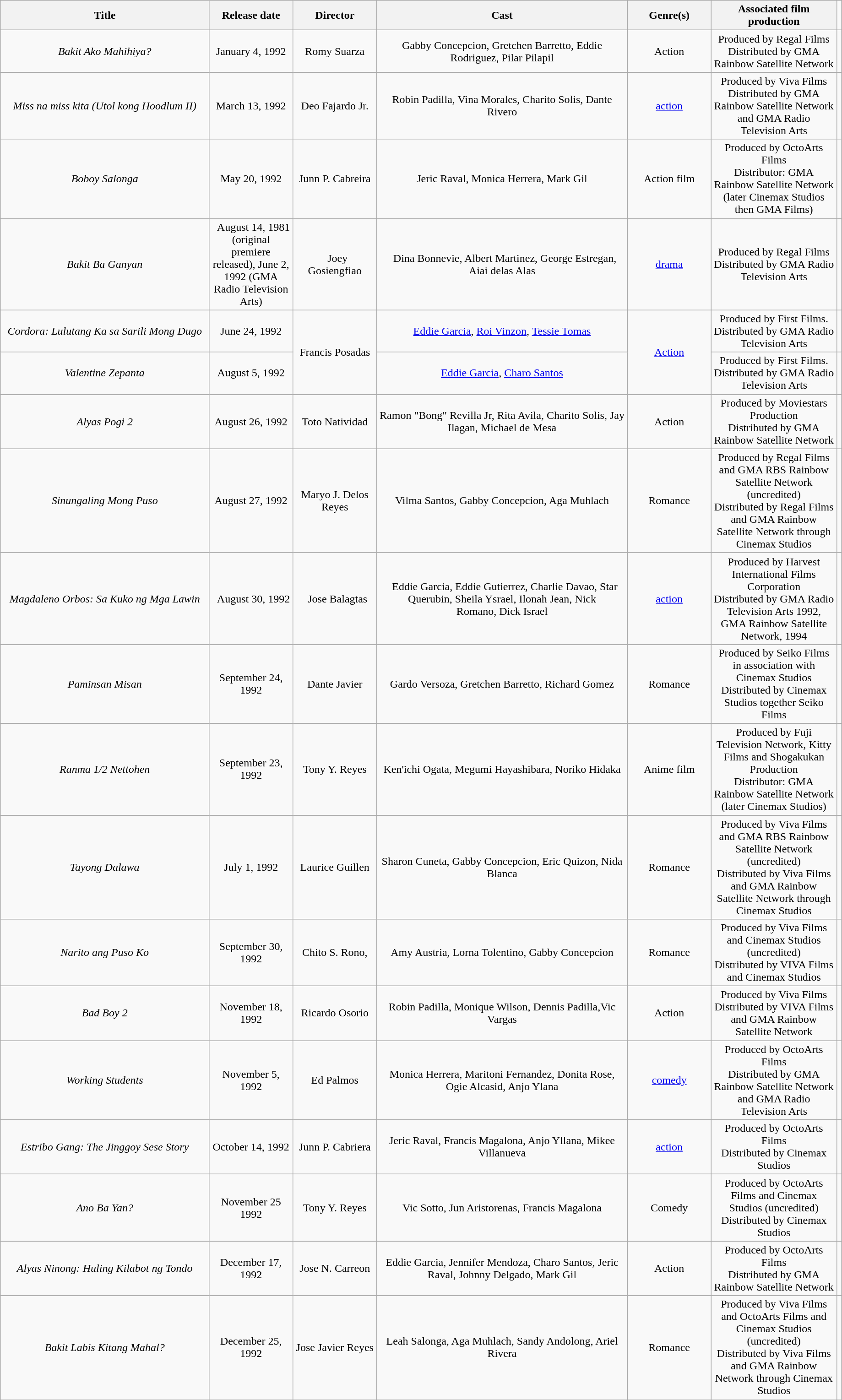<table class="wikitable" "toccolours sortable" style="width:97%; text-align:center">
<tr>
<th style="width:25%;">Title</th>
<th style="width:10%;">Release date</th>
<th style="width:10%;">Director</th>
<th style="width:30%;">Cast</th>
<th style="width:10%;">Genre(s)</th>
<th style="width:15%;">Associated film production</th>
<td></td>
</tr>
<tr>
<td><em>Bakit Ako Mahihiya?</em></td>
<td>January 4, 1992</td>
<td>Romy Suarza</td>
<td>Gabby Concepcion, Gretchen Barretto, Eddie Rodriguez, Pilar Pilapil</td>
<td>Action</td>
<td>Produced by Regal Films<br>Distributed by GMA Rainbow Satellite Network  </td>
<td></td>
</tr>
<tr>
<td><em>Miss na miss kita (Utol kong Hoodlum II)</em></td>
<td>March 13, 1992</td>
<td>Deo Fajardo Jr.</td>
<td>Robin Padilla, Vina Morales, Charito Solis, Dante Rivero</td>
<td><a href='#'>action</a></td>
<td>Produced by Viva Films<br>Distributed by GMA Rainbow Satellite Network and GMA Radio Television Arts  </td>
<td></td>
</tr>
<tr>
<td><em>Boboy Salonga</em></td>
<td>May 20, 1992</td>
<td>Junn P. Cabreira</td>
<td>Jeric Raval,  Monica Herrera, Mark Gil</td>
<td>Action film</td>
<td>Produced by OctoArts Films<br>Distributor:  GMA Rainbow Satellite Network (later Cinemax Studios then GMA Films)</td>
<td></td>
</tr>
<tr>
<td><em>Bakit Ba Ganyan</em></td>
<td>  August 14, 1981 (original premiere released), June 2, 1992 (GMA Radio Television Arts)</td>
<td>  Joey Gosiengfiao</td>
<td>  Dina Bonnevie, Albert Martinez, George Estregan, Aiai delas Alas</td>
<td><a href='#'>drama</a></td>
<td>Produced by Regal Films<br>Distributed by GMA Radio Television Arts </td>
<td></td>
</tr>
<tr>
<td><em>Cordora: Lulutang Ka sa Sarili Mong Dugo</em></td>
<td>June 24, 1992</td>
<td rowspan="2">Francis Posadas</td>
<td><a href='#'>Eddie Garcia</a>, <a href='#'>Roi Vinzon</a>, <a href='#'>Tessie Tomas</a></td>
<td rowspan="2"><a href='#'>Action</a></td>
<td>Produced by First Films. Distributed by GMA Radio Television Arts</td>
<td></td>
</tr>
<tr>
<td><em>Valentine Zepanta</em></td>
<td>August 5, 1992</td>
<td><a href='#'>Eddie Garcia</a>, <a href='#'>Charo Santos</a></td>
<td>Produced by First Films. Distributed by GMA Radio Television Arts</td>
<td></td>
</tr>
<tr>
<td><em>Alyas Pogi 2</em></td>
<td>August 26, 1992</td>
<td>Toto Natividad</td>
<td>Ramon "Bong" Revilla Jr, Rita Avila, Charito Solis, Jay Ilagan, Michael de Mesa</td>
<td>Action</td>
<td>Produced by Moviestars Production<br>Distributed by GMA Rainbow Satellite Network  </td>
<td></td>
</tr>
<tr>
<td><em>Sinungaling Mong Puso</em></td>
<td>August 27, 1992</td>
<td>Maryo J. Delos Reyes</td>
<td>Vilma Santos, Gabby Concepcion, Aga Muhlach</td>
<td>Romance</td>
<td>Produced by Regal Films and GMA RBS Rainbow Satellite Network (uncredited)<br>Distributed by Regal Films and GMA Rainbow Satellite Network through Cinemax Studios </td>
<td></td>
</tr>
<tr>
<td><em>Magdaleno Orbos: Sa Kuko ng Mga Lawin</em></td>
<td>  August 30, 1992</td>
<td>  Jose Balagtas</td>
<td>  Eddie Garcia, Eddie Gutierrez, Charlie Davao, Star Querubin, Sheila Ysrael, Ilonah Jean, Nick Romano, Dick Israel</td>
<td><a href='#'>action</a></td>
<td>Produced by Harvest International Films Corporation<br>Distributed by GMA Radio Television  Arts 1992, GMA Rainbow Satellite Network, 1994 </td>
<td></td>
</tr>
<tr>
<td><em>Paminsan Misan</em></td>
<td>September 24, 1992</td>
<td>Dante Javier</td>
<td>Gardo Versoza, Gretchen Barretto, Richard Gomez</td>
<td>Romance</td>
<td>Produced by Seiko Films in association with Cinemax Studios<br>Distributed by Cinemax  Studios together Seiko Films  </td>
<td></td>
</tr>
<tr>
<td><em>Ranma 1/2 Nettohen</em></td>
<td>September 23, 1992</td>
<td>Tony Y. Reyes</td>
<td>Ken'ichi Ogata, Megumi Hayashibara, Noriko Hidaka</td>
<td>Anime film</td>
<td>Produced by Fuji Television Network, Kitty Films and Shogakukan Production<br>Distributor:  GMA Rainbow  Satellite Network (later Cinemax Studios)</td>
<td></td>
</tr>
<tr>
<td><em>Tayong Dalawa</em></td>
<td>July 1, 1992</td>
<td>Laurice Guillen</td>
<td>Sharon Cuneta, Gabby Concepcion, Eric Quizon, Nida Blanca</td>
<td>Romance</td>
<td>Produced by Viva Films and GMA RBS Rainbow Satellite Network (uncredited)<br>Distributed by Viva Films and GMA Rainbow Satellite Network through Cinemax Studios </td>
<td></td>
</tr>
<tr>
<td><em>Narito ang Puso Ko</em></td>
<td>September 30, 1992</td>
<td>Chito S. Rono,</td>
<td>Amy Austria, Lorna  Tolentino, Gabby Concepcion</td>
<td>Romance</td>
<td>Produced by Viva Films and Cinemax Studios (uncredited)<br>Distributed by VIVA Films and Cinemax 
Studios </td>
<td></td>
</tr>
<tr>
<td><em>Bad Boy 2</em></td>
<td>November 18, 1992</td>
<td>Ricardo Osorio</td>
<td>Robin Padilla, Monique Wilson, Dennis Padilla,Vic Vargas</td>
<td>Action</td>
<td>Produced by Viva Films<br>Distributed by VIVA Films and GMA Rainbow Satellite Network  </td>
<td></td>
</tr>
<tr>
<td><em>Working Students</em></td>
<td>November 5, 1992</td>
<td>Ed Palmos</td>
<td>Monica Herrera, Maritoni Fernandez, Donita Rose, Ogie Alcasid, Anjo Ylana</td>
<td><a href='#'>comedy</a></td>
<td>Produced by OctoArts Films<br>Distributed by GMA Rainbow Satellite Network and GMA Radio Television Arts  </td>
<td></td>
</tr>
<tr>
<td><em>Estribo Gang: The Jinggoy Sese Story</em></td>
<td>October 14, 1992</td>
<td>Junn P. Cabriera</td>
<td>Jeric Raval, Francis Magalona, Anjo Yllana, Mikee Villanueva</td>
<td><a href='#'>action</a></td>
<td>Produced by OctoArts Films<br>Distributed by Cinemax Studios </td>
<td></td>
</tr>
<tr>
<td><em>Ano Ba Yan?</em></td>
<td>November 25 1992</td>
<td>Tony Y. Reyes</td>
<td>Vic Sotto, Jun Aristorenas, Francis Magalona</td>
<td>Comedy</td>
<td>Produced by OctoArts Films and Cinemax Studios (uncredited)<br>Distributed by Cinemax Studios </td>
<td></td>
</tr>
<tr>
<td><em>Alyas Ninong: Huling Kilabot ng Tondo</em></td>
<td>December 17, 1992</td>
<td>Jose N. Carreon</td>
<td>Eddie Garcia, Jennifer Mendoza, Charo Santos, Jeric Raval, Johnny Delgado, Mark Gil</td>
<td>Action</td>
<td>Produced by OctoArts Films<br>Distributed by GMA Rainbow Satellite Network  </td>
<td></td>
</tr>
<tr>
<td><em>Bakit Labis Kitang Mahal?</em></td>
<td>December 25, 1992</td>
<td>Jose Javier Reyes</td>
<td>Leah Salonga, Aga Muhlach,  Sandy Andolong, Ariel Rivera</td>
<td>Romance</td>
<td>Produced by Viva Films and OctoArts Films and Cinemax Studios (uncredited)<br>Distributed by Viva Films and GMA Rainbow Network through Cinemax Studios </td>
<td></td>
</tr>
<tr>
</tr>
</table>
